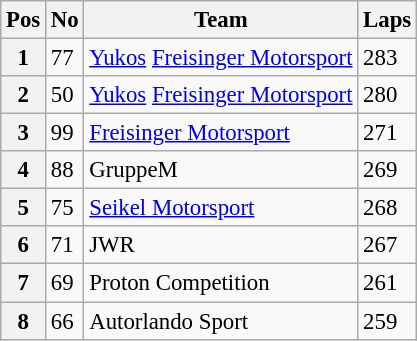<table class="wikitable" style="font-size: 95%;">
<tr>
<th>Pos</th>
<th>No</th>
<th>Team</th>
<th>Laps</th>
</tr>
<tr>
<th>1</th>
<td>77</td>
<td> <a href='#'>Yukos</a> <a href='#'>Freisinger Motorsport</a></td>
<td>283</td>
</tr>
<tr>
<th>2</th>
<td>50</td>
<td> <a href='#'>Yukos</a> <a href='#'>Freisinger Motorsport</a></td>
<td>280</td>
</tr>
<tr>
<th>3</th>
<td>99</td>
<td> <a href='#'>Freisinger Motorsport</a></td>
<td>271</td>
</tr>
<tr>
<th>4</th>
<td>88</td>
<td> GruppeM</td>
<td>269</td>
</tr>
<tr>
<th>5</th>
<td>75</td>
<td> <a href='#'>Seikel Motorsport</a></td>
<td>268</td>
</tr>
<tr>
<th>6</th>
<td>71</td>
<td> JWR</td>
<td>267</td>
</tr>
<tr>
<th>7</th>
<td>69</td>
<td> Proton Competition</td>
<td>261</td>
</tr>
<tr>
<th>8</th>
<td>66</td>
<td> Autorlando Sport</td>
<td>259</td>
</tr>
</table>
